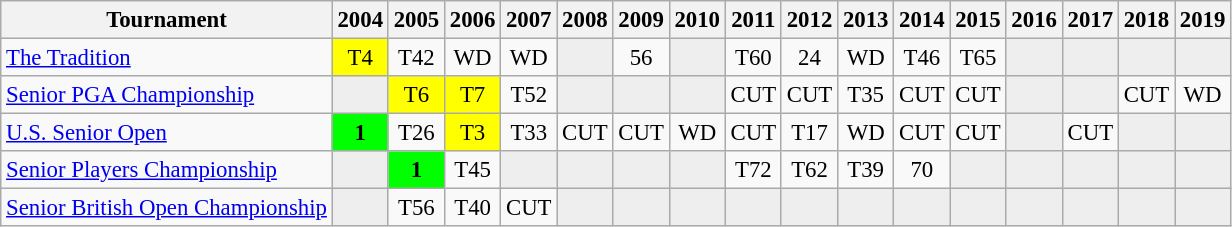<table class="wikitable" style="font-size:95%;text-align:center;">
<tr>
<th>Tournament</th>
<th>2004</th>
<th>2005</th>
<th>2006</th>
<th>2007</th>
<th>2008</th>
<th>2009</th>
<th>2010</th>
<th>2011</th>
<th>2012</th>
<th>2013</th>
<th>2014</th>
<th>2015</th>
<th>2016</th>
<th>2017</th>
<th>2018</th>
<th>2019</th>
</tr>
<tr>
<td align=left><a href='#'>The Tradition</a></td>
<td style="background:yellow;">T4</td>
<td>T42</td>
<td>WD</td>
<td>WD</td>
<td style="background:#eeeeee;"></td>
<td>56</td>
<td style="background:#eeeeee;"></td>
<td>T60</td>
<td>24</td>
<td>WD</td>
<td>T46</td>
<td>T65</td>
<td style="background:#eeeeee;"></td>
<td style="background:#eeeeee;"></td>
<td style="background:#eeeeee;"></td>
<td style="background:#eeeeee;"></td>
</tr>
<tr>
<td align=left><a href='#'>Senior PGA Championship</a></td>
<td style="background:#eeeeee;"></td>
<td style="background:yellow;">T6</td>
<td style="background:yellow;">T7</td>
<td>T52</td>
<td style="background:#eeeeee;"></td>
<td style="background:#eeeeee;"></td>
<td style="background:#eeeeee;"></td>
<td>CUT</td>
<td>CUT</td>
<td>T35</td>
<td>CUT</td>
<td>CUT</td>
<td style="background:#eeeeee;"></td>
<td style="background:#eeeeee;"></td>
<td>CUT</td>
<td>WD</td>
</tr>
<tr>
<td align=left><a href='#'>U.S. Senior Open</a></td>
<td style="background:lime;"><strong>1</strong></td>
<td>T26</td>
<td style="background:yellow;">T3</td>
<td>T33</td>
<td>CUT</td>
<td>CUT</td>
<td>WD</td>
<td>CUT</td>
<td>T17</td>
<td>WD</td>
<td>CUT</td>
<td>CUT</td>
<td style="background:#eeeeee;"></td>
<td>CUT</td>
<td style="background:#eeeeee;"></td>
<td style="background:#eeeeee;"></td>
</tr>
<tr>
<td align=left><a href='#'>Senior Players Championship</a></td>
<td style="background:#eeeeee;"></td>
<td style="background:lime;"><strong>1</strong></td>
<td>T45</td>
<td style="background:#eeeeee;"></td>
<td style="background:#eeeeee;"></td>
<td style="background:#eeeeee;"></td>
<td style="background:#eeeeee;"></td>
<td>T72</td>
<td>T62</td>
<td>T39</td>
<td>70</td>
<td style="background:#eeeeee;"></td>
<td style="background:#eeeeee;"></td>
<td style="background:#eeeeee;"></td>
<td style="background:#eeeeee;"></td>
<td style="background:#eeeeee;"></td>
</tr>
<tr>
<td align=left><a href='#'>Senior British Open Championship</a></td>
<td style="background:#eeeeee;"></td>
<td>T56</td>
<td>T40</td>
<td>CUT</td>
<td style="background:#eeeeee;"></td>
<td style="background:#eeeeee;"></td>
<td style="background:#eeeeee;"></td>
<td style="background:#eeeeee;"></td>
<td style="background:#eeeeee;"></td>
<td style="background:#eeeeee;"></td>
<td style="background:#eeeeee;"></td>
<td style="background:#eeeeee;"></td>
<td style="background:#eeeeee;"></td>
<td style="background:#eeeeee;"></td>
<td style="background:#eeeeee;"></td>
<td style="background:#eeeeee;"></td>
</tr>
</table>
